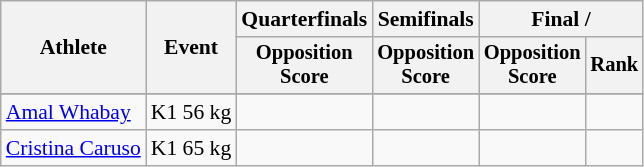<table class=wikitable style="font-size:90%">
<tr>
<th rowspan="2">Athlete</th>
<th rowspan="2">Event</th>
<th>Quarterfinals</th>
<th>Semifinals</th>
<th colspan="2">Final / </th>
</tr>
<tr style="font-size:95%">
<th>Opposition<br>Score</th>
<th>Opposition<br>Score</th>
<th>Opposition<br>Score</th>
<th>Rank</th>
</tr>
<tr style="font-size:95%">
</tr>
<tr align=center>
<td align=left><a href='#'>Amal Whabay</a></td>
<td>K1 56 kg</td>
<td></td>
<td></td>
<td></td>
<td></td>
</tr>
<tr align=center>
<td align=left><a href='#'>Cristina Caruso</a></td>
<td>K1 65 kg</td>
<td></td>
<td></td>
<td></td>
<td></td>
</tr>
</table>
